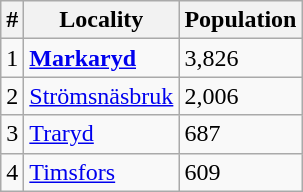<table class="wikitable">
<tr>
<th>#</th>
<th>Locality</th>
<th>Population</th>
</tr>
<tr>
<td>1</td>
<td><strong><a href='#'>Markaryd</a></strong></td>
<td>3,826</td>
</tr>
<tr>
<td>2</td>
<td><a href='#'>Strömsnäsbruk</a></td>
<td>2,006</td>
</tr>
<tr>
<td>3</td>
<td><a href='#'>Traryd</a></td>
<td>687</td>
</tr>
<tr>
<td>4</td>
<td><a href='#'>Timsfors</a></td>
<td>609</td>
</tr>
</table>
